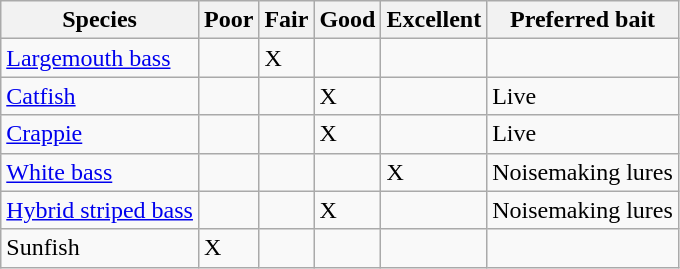<table class="wikitable">
<tr>
<th>Species</th>
<th>Poor</th>
<th>Fair</th>
<th>Good</th>
<th>Excellent</th>
<th>Preferred bait</th>
</tr>
<tr>
<td><a href='#'>Largemouth bass</a></td>
<td></td>
<td>X</td>
<td></td>
<td></td>
<td></td>
</tr>
<tr>
<td><a href='#'>Catfish</a></td>
<td></td>
<td></td>
<td>X</td>
<td></td>
<td>Live</td>
</tr>
<tr>
<td><a href='#'>Crappie</a></td>
<td></td>
<td></td>
<td>X</td>
<td></td>
<td>Live</td>
</tr>
<tr>
<td><a href='#'>White bass</a></td>
<td></td>
<td></td>
<td></td>
<td>X</td>
<td>Noisemaking lures</td>
</tr>
<tr>
<td><a href='#'>Hybrid striped bass</a></td>
<td></td>
<td></td>
<td>X</td>
<td></td>
<td>Noisemaking lures</td>
</tr>
<tr>
<td>Sunfish</td>
<td>X</td>
<td></td>
<td></td>
<td></td>
<td></td>
</tr>
</table>
